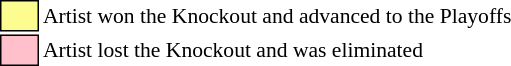<table class="toccolours" style="font-size: 90%; white-space: nowrap;">
<tr>
<td style="background:#fdfc8f; border:1px solid black;">      </td>
<td>Artist won the Knockout and advanced to the Playoffs</td>
</tr>
<tr>
<td style="background:pink; border:1px solid black;">      </td>
<td>Artist lost the Knockout and was eliminated</td>
</tr>
</table>
